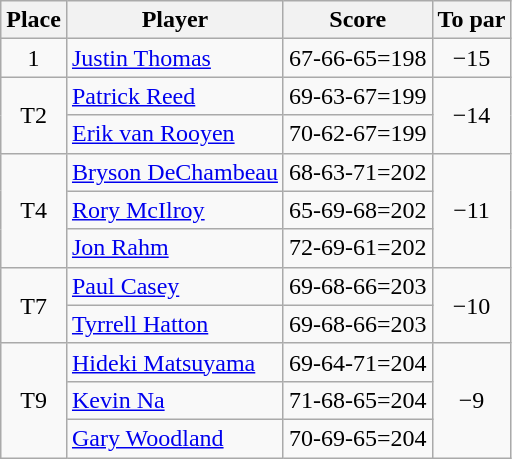<table class="wikitable">
<tr>
<th>Place</th>
<th>Player</th>
<th>Score</th>
<th>To par</th>
</tr>
<tr>
<td align=center>1</td>
<td> <a href='#'>Justin Thomas</a></td>
<td>67-66-65=198</td>
<td align=center>−15</td>
</tr>
<tr>
<td rowspan=2 align=center>T2</td>
<td> <a href='#'>Patrick Reed</a></td>
<td>69-63-67=199</td>
<td rowspan=2 align=center>−14</td>
</tr>
<tr>
<td> <a href='#'>Erik van Rooyen</a></td>
<td>70-62-67=199</td>
</tr>
<tr>
<td rowspan=3 align=center>T4</td>
<td> <a href='#'>Bryson DeChambeau</a></td>
<td>68-63-71=202</td>
<td rowspan=3 align=center>−11</td>
</tr>
<tr>
<td> <a href='#'>Rory McIlroy</a></td>
<td align=center>65-69-68=202</td>
</tr>
<tr>
<td> <a href='#'>Jon Rahm</a></td>
<td align=center>72-69-61=202</td>
</tr>
<tr>
<td rowspan=2 align=center>T7</td>
<td> <a href='#'>Paul Casey</a></td>
<td>69-68-66=203</td>
<td rowspan=2 align=center>−10</td>
</tr>
<tr>
<td> <a href='#'>Tyrrell Hatton</a></td>
<td>69-68-66=203</td>
</tr>
<tr>
<td rowspan=3 align=center>T9</td>
<td> <a href='#'>Hideki Matsuyama</a></td>
<td>69-64-71=204</td>
<td rowspan=3 align=center>−9</td>
</tr>
<tr>
<td> <a href='#'>Kevin Na</a></td>
<td align=center>71-68-65=204</td>
</tr>
<tr>
<td> <a href='#'>Gary Woodland</a></td>
<td align=center>70-69-65=204</td>
</tr>
</table>
